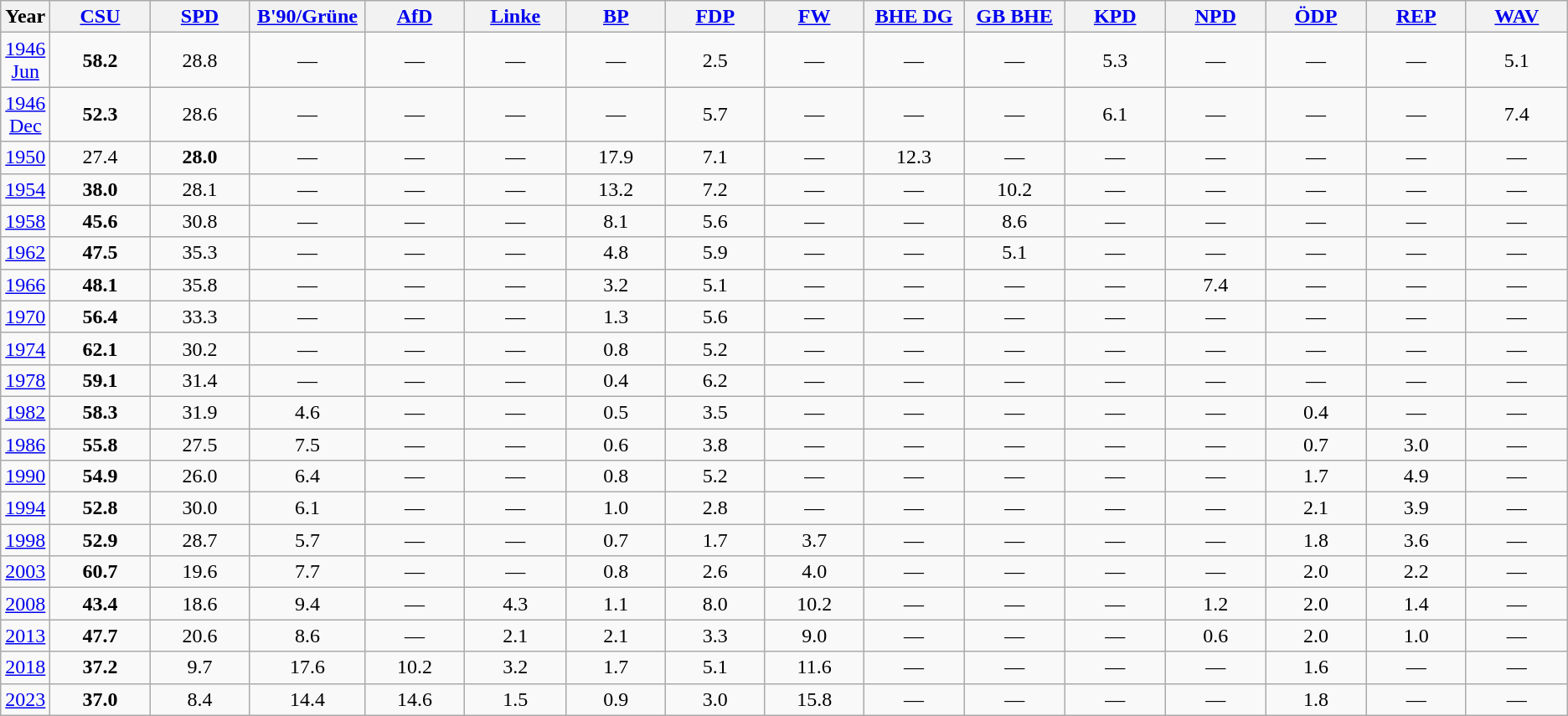<table class="wikitable" style="text-align: center;">
<tr>
<th>Year</th>
<th style="width: 5.4em;"><a href='#'>CSU</a></th>
<th style="width: 5.4em;"><a href='#'>SPD</a></th>
<th style="width: 5.4em;"><a href='#'>B'90/Grüne</a></th>
<th style="width: 5.4em;"><a href='#'>AfD</a></th>
<th style="width: 5.4em;"><a href='#'>Linke</a></th>
<th style="width: 5.4em;"><a href='#'>BP</a></th>
<th style="width: 5.4em;"><a href='#'>FDP</a></th>
<th style="width: 5.4em;"><a href='#'>FW</a></th>
<th style="width: 5.4em;"><a href='#'>BHE DG</a></th>
<th style="width: 5.4em;"><a href='#'>GB BHE</a></th>
<th style="width: 5.4em;"><a href='#'>KPD</a></th>
<th style="width: 5.4em;"><a href='#'>NPD</a></th>
<th style="width: 5.4em;"><a href='#'>ÖDP</a></th>
<th style="width: 5.4em;"><a href='#'>REP</a></th>
<th style="width: 5.4em;"><a href='#'>WAV</a></th>
</tr>
<tr>
<td><a href='#'>1946 Jun</a></td>
<td><strong>58.2</strong></td>
<td>28.8</td>
<td>—</td>
<td>—</td>
<td>—</td>
<td>—</td>
<td>2.5</td>
<td>—</td>
<td>—</td>
<td>—</td>
<td>5.3</td>
<td>—</td>
<td>—</td>
<td>—</td>
<td>5.1</td>
</tr>
<tr>
<td><a href='#'>1946 Dec</a></td>
<td><strong>52.3</strong></td>
<td>28.6</td>
<td>—</td>
<td>—</td>
<td>—</td>
<td>—</td>
<td>5.7</td>
<td>—</td>
<td>—</td>
<td>—</td>
<td>6.1</td>
<td>—</td>
<td>—</td>
<td>—</td>
<td>7.4</td>
</tr>
<tr>
<td><a href='#'>1950</a></td>
<td>27.4</td>
<td><strong>28.0</strong></td>
<td>—</td>
<td>—</td>
<td>—</td>
<td>17.9</td>
<td>7.1</td>
<td>—</td>
<td>12.3</td>
<td>—</td>
<td>—</td>
<td>—</td>
<td>—</td>
<td>—</td>
<td>—</td>
</tr>
<tr>
<td><a href='#'>1954</a></td>
<td><strong>38.0</strong></td>
<td>28.1</td>
<td>—</td>
<td>—</td>
<td>—</td>
<td>13.2</td>
<td>7.2</td>
<td>—</td>
<td>—</td>
<td>10.2</td>
<td>—</td>
<td>—</td>
<td>—</td>
<td>—</td>
<td>—</td>
</tr>
<tr>
<td><a href='#'>1958</a></td>
<td><strong>45.6</strong></td>
<td>30.8</td>
<td>—</td>
<td>—</td>
<td>—</td>
<td>8.1</td>
<td>5.6</td>
<td>—</td>
<td>—</td>
<td>8.6</td>
<td>—</td>
<td>—</td>
<td>—</td>
<td>—</td>
<td>—</td>
</tr>
<tr>
<td><a href='#'>1962</a></td>
<td><strong>47.5</strong></td>
<td>35.3</td>
<td>—</td>
<td>—</td>
<td>—</td>
<td>4.8</td>
<td>5.9</td>
<td>—</td>
<td>—</td>
<td>5.1</td>
<td>—</td>
<td>—</td>
<td>—</td>
<td>—</td>
<td>—</td>
</tr>
<tr>
<td><a href='#'>1966</a></td>
<td><strong>48.1</strong></td>
<td>35.8</td>
<td>—</td>
<td>—</td>
<td>—</td>
<td>3.2</td>
<td>5.1</td>
<td>—</td>
<td>—</td>
<td>—</td>
<td>—</td>
<td>7.4</td>
<td>—</td>
<td>—</td>
<td>—</td>
</tr>
<tr>
<td><a href='#'>1970</a></td>
<td><strong>56.4</strong></td>
<td>33.3</td>
<td>—</td>
<td>—</td>
<td>—</td>
<td>1.3</td>
<td>5.6</td>
<td>—</td>
<td>—</td>
<td>—</td>
<td>—</td>
<td>—</td>
<td>—</td>
<td>—</td>
<td>—</td>
</tr>
<tr>
<td><a href='#'>1974</a></td>
<td><strong>62.1</strong></td>
<td>30.2</td>
<td>—</td>
<td>—</td>
<td>—</td>
<td>0.8</td>
<td>5.2</td>
<td>—</td>
<td>—</td>
<td>—</td>
<td>—</td>
<td>—</td>
<td>—</td>
<td>—</td>
<td>—</td>
</tr>
<tr>
<td><a href='#'>1978</a></td>
<td><strong>59.1</strong></td>
<td>31.4</td>
<td>—</td>
<td>—</td>
<td>—</td>
<td>0.4</td>
<td>6.2</td>
<td>—</td>
<td>—</td>
<td>—</td>
<td>—</td>
<td>—</td>
<td>—</td>
<td>—</td>
<td>—</td>
</tr>
<tr>
<td><a href='#'>1982</a></td>
<td><strong>58.3</strong></td>
<td>31.9</td>
<td>4.6</td>
<td>—</td>
<td>—</td>
<td>0.5</td>
<td>3.5</td>
<td>—</td>
<td>—</td>
<td>—</td>
<td>—</td>
<td>—</td>
<td>0.4</td>
<td>—</td>
<td>—</td>
</tr>
<tr>
<td><a href='#'>1986</a></td>
<td><strong>55.8</strong></td>
<td>27.5</td>
<td>7.5</td>
<td>—</td>
<td>—</td>
<td>0.6</td>
<td>3.8</td>
<td>—</td>
<td>—</td>
<td>—</td>
<td>—</td>
<td>—</td>
<td>0.7</td>
<td>3.0</td>
<td>—</td>
</tr>
<tr>
<td><a href='#'>1990</a></td>
<td><strong>54.9</strong></td>
<td>26.0</td>
<td>6.4</td>
<td>—</td>
<td>—</td>
<td>0.8</td>
<td>5.2</td>
<td>—</td>
<td>—</td>
<td>—</td>
<td>—</td>
<td>—</td>
<td>1.7</td>
<td>4.9</td>
<td>—</td>
</tr>
<tr>
<td><a href='#'>1994</a></td>
<td><strong>52.8</strong></td>
<td>30.0</td>
<td>6.1</td>
<td>—</td>
<td>—</td>
<td>1.0</td>
<td>2.8</td>
<td>—</td>
<td>—</td>
<td>—</td>
<td>—</td>
<td>—</td>
<td>2.1</td>
<td>3.9</td>
<td>—</td>
</tr>
<tr>
<td><a href='#'>1998</a></td>
<td><strong>52.9</strong></td>
<td>28.7</td>
<td>5.7</td>
<td>—</td>
<td>—</td>
<td>0.7</td>
<td>1.7</td>
<td>3.7</td>
<td>—</td>
<td>—</td>
<td>—</td>
<td>—</td>
<td>1.8</td>
<td>3.6</td>
<td>—</td>
</tr>
<tr>
<td><a href='#'>2003</a></td>
<td><strong>60.7</strong></td>
<td>19.6</td>
<td>7.7</td>
<td>—</td>
<td>—</td>
<td>0.8</td>
<td>2.6</td>
<td>4.0</td>
<td>—</td>
<td>—</td>
<td>—</td>
<td>—</td>
<td>2.0</td>
<td>2.2</td>
<td>—</td>
</tr>
<tr>
<td><a href='#'>2008</a></td>
<td><strong>43.4</strong></td>
<td>18.6</td>
<td>9.4</td>
<td>—</td>
<td>4.3</td>
<td>1.1</td>
<td>8.0</td>
<td>10.2</td>
<td>—</td>
<td>—</td>
<td>—</td>
<td>1.2</td>
<td>2.0</td>
<td>1.4</td>
<td>—</td>
</tr>
<tr>
<td><a href='#'>2013</a></td>
<td><strong>47.7</strong></td>
<td>20.6</td>
<td>8.6</td>
<td>—</td>
<td>2.1</td>
<td>2.1</td>
<td>3.3</td>
<td>9.0</td>
<td>—</td>
<td>—</td>
<td>—</td>
<td>0.6</td>
<td>2.0</td>
<td>1.0</td>
<td>—</td>
</tr>
<tr>
<td><a href='#'>2018</a></td>
<td><strong>37.2</strong></td>
<td>9.7</td>
<td>17.6</td>
<td>10.2</td>
<td>3.2</td>
<td>1.7</td>
<td>5.1</td>
<td>11.6</td>
<td>—</td>
<td>—</td>
<td>—</td>
<td>—</td>
<td>1.6</td>
<td>—</td>
<td>—</td>
</tr>
<tr>
<td><a href='#'>2023</a></td>
<td><strong>37.0</strong></td>
<td>8.4</td>
<td>14.4</td>
<td>14.6</td>
<td>1.5</td>
<td>0.9</td>
<td>3.0</td>
<td>15.8</td>
<td>—</td>
<td>—</td>
<td>—</td>
<td>—</td>
<td>1.8</td>
<td>—</td>
<td>—</td>
</tr>
</table>
